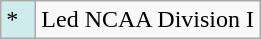<table class="wikitable">
<tr>
<td style="background:#CFECEC; width:1em">*</td>
<td>Led NCAA Division I</td>
</tr>
</table>
